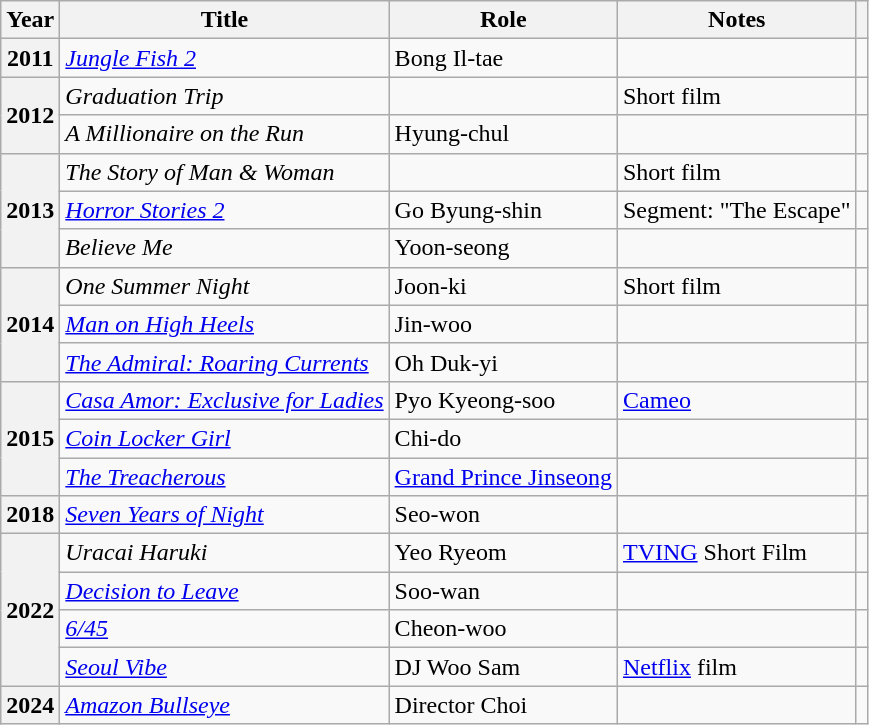<table class="wikitable sortable plainrowheaders">
<tr>
<th scope="col">Year</th>
<th scope="col">Title</th>
<th scope="col">Role</th>
<th scope="col">Notes</th>
<th scope="col" class="unsortable"></th>
</tr>
<tr>
<th scope="row">2011</th>
<td><em><a href='#'>Jungle Fish 2</a></em></td>
<td>Bong Il-tae</td>
<td></td>
<td></td>
</tr>
<tr>
<th scope="row" rowspan=2>2012</th>
<td><em>Graduation Trip</em></td>
<td></td>
<td>Short film</td>
<td></td>
</tr>
<tr>
<td><em>A Millionaire on the Run</em></td>
<td>Hyung-chul</td>
<td></td>
<td></td>
</tr>
<tr>
<th scope="row" rowspan=3>2013</th>
<td><em>The Story of Man & Woman</em></td>
<td></td>
<td>Short film</td>
<td></td>
</tr>
<tr>
<td><em><a href='#'>Horror Stories 2</a></em></td>
<td>Go Byung-shin</td>
<td>Segment: "The Escape"</td>
<td></td>
</tr>
<tr>
<td><em>Believe Me</em></td>
<td>Yoon-seong</td>
<td></td>
<td></td>
</tr>
<tr>
<th scope="row" rowspan=3>2014</th>
<td><em>One Summer Night</em></td>
<td>Joon-ki</td>
<td>Short film</td>
<td></td>
</tr>
<tr>
<td><em><a href='#'>Man on High Heels</a></em></td>
<td>Jin-woo</td>
<td></td>
<td></td>
</tr>
<tr>
<td><em><a href='#'>The Admiral: Roaring Currents</a></em></td>
<td>Oh Duk-yi</td>
<td></td>
<td></td>
</tr>
<tr>
<th scope="row" rowspan=3>2015</th>
<td><em><a href='#'>Casa Amor: Exclusive for Ladies</a></em></td>
<td>Pyo Kyeong-soo</td>
<td><a href='#'>Cameo</a></td>
<td></td>
</tr>
<tr>
<td><em><a href='#'>Coin Locker Girl</a></em></td>
<td>Chi-do</td>
<td></td>
<td></td>
</tr>
<tr>
<td><em><a href='#'>The Treacherous</a></em></td>
<td><a href='#'>Grand Prince Jinseong</a></td>
<td></td>
<td></td>
</tr>
<tr>
<th scope="row">2018</th>
<td><em><a href='#'>Seven Years of Night</a></em></td>
<td>Seo-won</td>
<td></td>
<td></td>
</tr>
<tr>
<th scope="row" rowspan=4>2022</th>
<td><em>Uracai Haruki</em></td>
<td>Yeo Ryeom</td>
<td><a href='#'>TVING</a> Short Film</td>
<td></td>
</tr>
<tr>
<td><em><a href='#'>Decision to Leave</a></em></td>
<td>Soo-wan</td>
<td></td>
<td></td>
</tr>
<tr>
<td><em><a href='#'>6/45</a></em></td>
<td>Cheon-woo</td>
<td></td>
<td></td>
</tr>
<tr>
<td><em><a href='#'>Seoul Vibe</a></em></td>
<td>DJ Woo Sam</td>
<td><a href='#'>Netflix</a> film</td>
<td></td>
</tr>
<tr>
<th scope="row">2024</th>
<td><em><a href='#'>Amazon Bullseye</a></em></td>
<td>Director Choi</td>
<td></td>
<td></td>
</tr>
</table>
